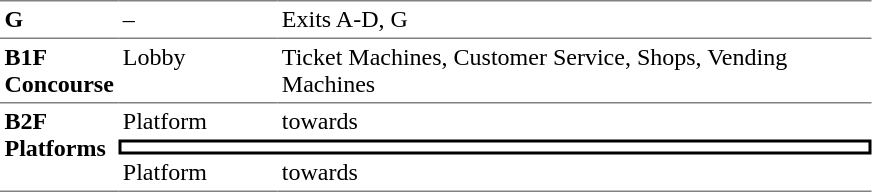<table table border=0 cellspacing=0 cellpadding=3>
<tr>
<td style="border-top:solid 1px gray;" width=50 valign=top><strong>G</strong></td>
<td style="border-top:solid 1px gray;" width=100 valign=top>–</td>
<td style="border-top:solid 1px gray;" width=390 valign=top>Exits A-D, G</td>
</tr>
<tr>
<td style="border-bottom:solid 1px gray; border-top:solid 1px gray;" valign=top width=50><strong>B1F<br>Concourse</strong></td>
<td style="border-bottom:solid 1px gray; border-top:solid 1px gray;" valign=top width=100>Lobby</td>
<td style="border-bottom:solid 1px gray; border-top:solid 1px gray;" valign=top width=390>Ticket Machines, Customer Service, Shops, Vending Machines</td>
</tr>
<tr>
<td style="border-bottom:solid 1px gray;" rowspan="3" valign=top><strong>B2F<br>Platforms</strong></td>
<td>Platform</td>
<td>  towards  </td>
</tr>
<tr>
<td style="border-right:solid 2px black;border-left:solid 2px black;border-top:solid 2px black;border-bottom:solid 2px black;text-align:center;" colspan=2></td>
</tr>
<tr>
<td style="border-bottom:solid 1px gray;">Platform</td>
<td style="border-bottom:solid 1px gray;">  towards   </td>
</tr>
</table>
